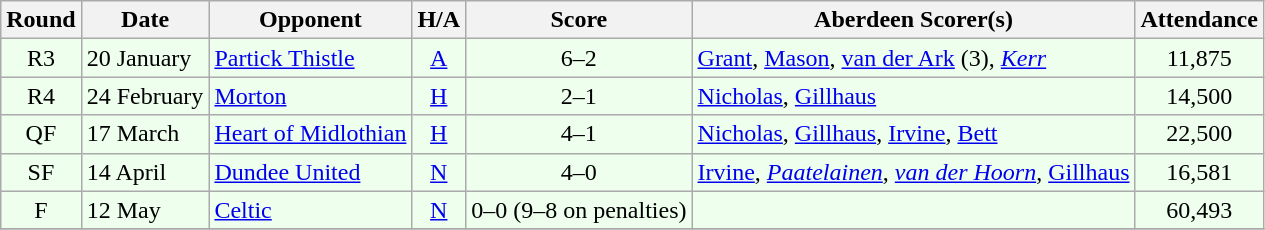<table class="wikitable" style="text-align:center">
<tr>
<th>Round</th>
<th>Date</th>
<th>Opponent</th>
<th>H/A</th>
<th>Score</th>
<th>Aberdeen Scorer(s)</th>
<th>Attendance</th>
</tr>
<tr bgcolor=#EEFFEE>
<td>R3</td>
<td align=left>20 January</td>
<td align=left><a href='#'>Partick Thistle</a></td>
<td><a href='#'>A</a></td>
<td>6–2</td>
<td align=left><a href='#'>Grant</a>, <a href='#'>Mason</a>, <a href='#'>van der Ark</a> (3), <em><a href='#'>Kerr</a></em></td>
<td>11,875</td>
</tr>
<tr bgcolor=#EEFFEE>
<td>R4</td>
<td align=left>24 February</td>
<td align=left><a href='#'>Morton</a></td>
<td><a href='#'>H</a></td>
<td>2–1</td>
<td align=left><a href='#'>Nicholas</a>, <a href='#'>Gillhaus</a></td>
<td>14,500</td>
</tr>
<tr bgcolor=#EEFFEE>
<td>QF</td>
<td align=left>17 March</td>
<td align=left><a href='#'>Heart of Midlothian</a></td>
<td><a href='#'>H</a></td>
<td>4–1</td>
<td align=left><a href='#'>Nicholas</a>, <a href='#'>Gillhaus</a>, <a href='#'>Irvine</a>, <a href='#'>Bett</a></td>
<td>22,500</td>
</tr>
<tr bgcolor=#EEFFEE>
<td>SF</td>
<td align=left>14 April</td>
<td align=left><a href='#'>Dundee United</a></td>
<td><a href='#'>N</a></td>
<td>4–0</td>
<td align=left><a href='#'>Irvine</a>, <em><a href='#'>Paatelainen</a></em>, <em><a href='#'>van der Hoorn</a></em>, <a href='#'>Gillhaus</a></td>
<td>16,581</td>
</tr>
<tr bgcolor=#EEFFEE>
<td>F</td>
<td align=left>12 May</td>
<td align=left><a href='#'>Celtic</a></td>
<td><a href='#'>N</a></td>
<td>0–0 (9–8 on penalties)</td>
<td align=left></td>
<td>60,493</td>
</tr>
<tr>
</tr>
</table>
